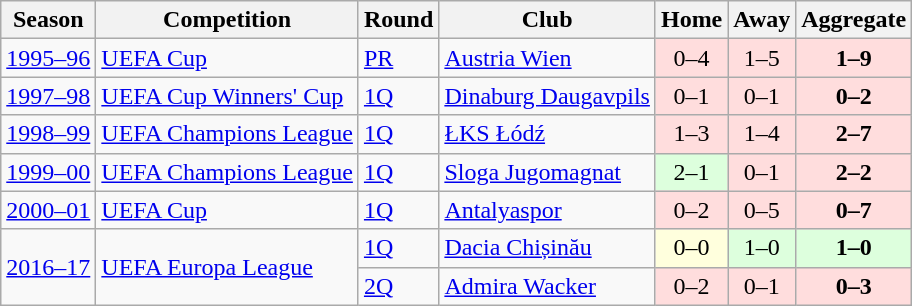<table class="wikitable mw-collapsible mw-collapsed" align=center cellspacing="0" cellpadding="3" style="border:1px solid #AAAAAA;font-size:100%">
<tr>
<th>Season</th>
<th>Competition</th>
<th>Round</th>
<th>Club</th>
<th>Home</th>
<th>Away</th>
<th>Aggregate</th>
</tr>
<tr>
<td><a href='#'>1995–96</a></td>
<td><a href='#'>UEFA Cup</a></td>
<td><a href='#'>PR</a></td>
<td> <a href='#'>Austria Wien</a></td>
<td style="background:#fdd; text-align:center;">0–4</td>
<td style="background:#fdd; text-align:center;">1–5</td>
<td style="background:#fdd; text-align:center;"><strong>1–9</strong></td>
</tr>
<tr>
<td><a href='#'>1997–98</a></td>
<td><a href='#'>UEFA Cup Winners' Cup</a></td>
<td><a href='#'>1Q</a></td>
<td> <a href='#'>Dinaburg Daugavpils</a></td>
<td style="background:#fdd; text-align:center;">0–1</td>
<td style="background:#fdd; text-align:center;">0–1</td>
<td style="background:#fdd; text-align:center;"><strong>0–2</strong></td>
</tr>
<tr>
<td><a href='#'>1998–99</a></td>
<td><a href='#'>UEFA Champions League</a></td>
<td><a href='#'>1Q</a></td>
<td> <a href='#'>ŁKS Łódź</a></td>
<td style="background:#fdd; text-align:center;">1–3</td>
<td style="background:#fdd; text-align:center;">1–4</td>
<td style="background:#fdd; text-align:center;"><strong>2–7</strong></td>
</tr>
<tr>
<td><a href='#'>1999–00</a></td>
<td><a href='#'>UEFA Champions League</a></td>
<td><a href='#'>1Q</a></td>
<td> <a href='#'>Sloga Jugomagnat</a></td>
<td style="background:#dfd; text-align:center;">2–1</td>
<td style="background:#fdd; text-align:center;">0–1</td>
<td style="background:#fdd; text-align:center;"><strong>2–2</strong></td>
</tr>
<tr>
<td><a href='#'>2000–01</a></td>
<td><a href='#'>UEFA Cup</a></td>
<td><a href='#'>1Q</a></td>
<td> <a href='#'>Antalyaspor</a></td>
<td style="background:#fdd; text-align:center;">0–2</td>
<td style="background:#fdd; text-align:center;">0–5</td>
<td style="background:#fdd; text-align:center;"><strong>0–7</strong></td>
</tr>
<tr>
<td rowspan="2"><a href='#'>2016–17</a></td>
<td rowspan="2"><a href='#'>UEFA Europa League</a></td>
<td><a href='#'>1Q</a></td>
<td> <a href='#'>Dacia Chișinău</a></td>
<td style="background:#ffd; text-align:center;">0–0</td>
<td style="background:#dfd; text-align:center;">1–0</td>
<td style="background:#dfd; text-align:center;"><strong>1–0</strong></td>
</tr>
<tr>
<td><a href='#'>2Q</a></td>
<td> <a href='#'>Admira Wacker</a></td>
<td style="background:#fdd; text-align:center;">0–2</td>
<td style="background:#fdd; text-align:center;">0–1</td>
<td style="background:#fdd; text-align:center;"><strong>0–3</strong></td>
</tr>
</table>
